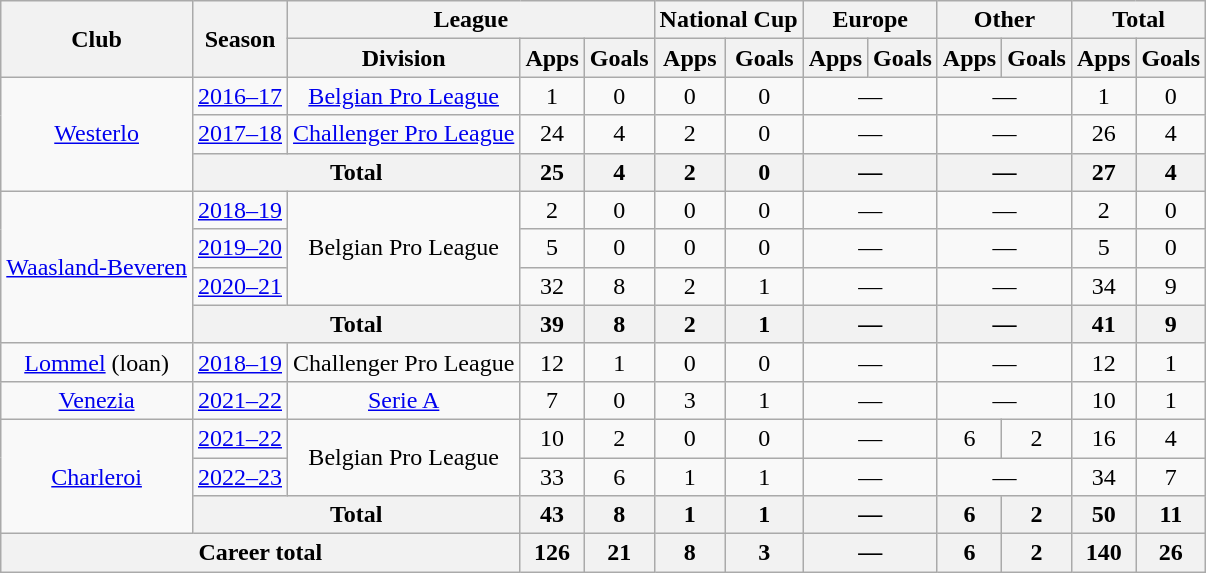<table class="wikitable" style="text-align:center">
<tr>
<th rowspan="2">Club</th>
<th rowspan="2">Season</th>
<th colspan="3">League</th>
<th colspan="2">National Cup</th>
<th colspan="2">Europe</th>
<th colspan="2">Other</th>
<th colspan="2">Total</th>
</tr>
<tr>
<th>Division</th>
<th>Apps</th>
<th>Goals</th>
<th>Apps</th>
<th>Goals</th>
<th>Apps</th>
<th>Goals</th>
<th>Apps</th>
<th>Goals</th>
<th>Apps</th>
<th>Goals</th>
</tr>
<tr>
<td rowspan="3"><a href='#'>Westerlo</a></td>
<td><a href='#'>2016–17</a></td>
<td><a href='#'>Belgian Pro League</a></td>
<td>1</td>
<td>0</td>
<td>0</td>
<td>0</td>
<td colspan="2">—</td>
<td colspan="2">—</td>
<td>1</td>
<td>0</td>
</tr>
<tr>
<td><a href='#'>2017–18</a></td>
<td><a href='#'>Challenger Pro League</a></td>
<td>24</td>
<td>4</td>
<td>2</td>
<td>0</td>
<td colspan="2">—</td>
<td colspan="2">—</td>
<td>26</td>
<td>4</td>
</tr>
<tr>
<th colspan="2">Total</th>
<th>25</th>
<th>4</th>
<th>2</th>
<th>0</th>
<th colspan="2">—</th>
<th colspan="2">—</th>
<th>27</th>
<th>4</th>
</tr>
<tr>
<td rowspan="4"><a href='#'>Waasland-Beveren</a></td>
<td><a href='#'>2018–19</a></td>
<td rowspan="3">Belgian Pro League</td>
<td>2</td>
<td>0</td>
<td>0</td>
<td>0</td>
<td colspan="2">—</td>
<td colspan="2">—</td>
<td>2</td>
<td>0</td>
</tr>
<tr>
<td><a href='#'>2019–20</a></td>
<td>5</td>
<td>0</td>
<td>0</td>
<td>0</td>
<td colspan="2">—</td>
<td colspan="2">—</td>
<td>5</td>
<td>0</td>
</tr>
<tr>
<td><a href='#'>2020–21</a></td>
<td>32</td>
<td>8</td>
<td>2</td>
<td>1</td>
<td colspan="2">—</td>
<td colspan="2">—</td>
<td>34</td>
<td>9</td>
</tr>
<tr>
<th colspan="2">Total</th>
<th>39</th>
<th>8</th>
<th>2</th>
<th>1</th>
<th colspan="2">—</th>
<th colspan="2">—</th>
<th>41</th>
<th>9</th>
</tr>
<tr>
<td><a href='#'>Lommel</a> (loan)</td>
<td><a href='#'>2018–19</a></td>
<td>Challenger Pro League</td>
<td>12</td>
<td>1</td>
<td>0</td>
<td>0</td>
<td colspan="2">—</td>
<td colspan="2">—</td>
<td>12</td>
<td>1</td>
</tr>
<tr>
<td><a href='#'>Venezia</a></td>
<td><a href='#'>2021–22</a></td>
<td><a href='#'>Serie A</a></td>
<td>7</td>
<td>0</td>
<td>3</td>
<td>1</td>
<td colspan="2">—</td>
<td colspan="2">—</td>
<td>10</td>
<td>1</td>
</tr>
<tr>
<td rowspan="3"><a href='#'>Charleroi</a></td>
<td><a href='#'>2021–22</a></td>
<td rowspan="2">Belgian Pro League</td>
<td>10</td>
<td>2</td>
<td>0</td>
<td>0</td>
<td colspan="2">—</td>
<td>6</td>
<td>2</td>
<td>16</td>
<td>4</td>
</tr>
<tr>
<td><a href='#'>2022–23</a></td>
<td>33</td>
<td>6</td>
<td>1</td>
<td>1</td>
<td colspan="2">—</td>
<td colspan="2">—</td>
<td>34</td>
<td>7</td>
</tr>
<tr>
<th colspan="2">Total</th>
<th>43</th>
<th>8</th>
<th>1</th>
<th>1</th>
<th colspan="2">—</th>
<th>6</th>
<th>2</th>
<th>50</th>
<th>11</th>
</tr>
<tr>
<th colspan="3">Career total</th>
<th>126</th>
<th>21</th>
<th>8</th>
<th>3</th>
<th colspan="2">—</th>
<th>6</th>
<th>2</th>
<th>140</th>
<th>26</th>
</tr>
</table>
